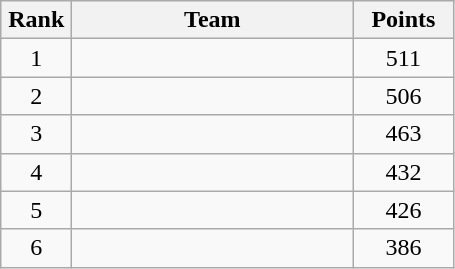<table class="wikitable" style="text-align:center;">
<tr>
<th width=40>Rank</th>
<th width=180>Team</th>
<th width=60>Points</th>
</tr>
<tr>
<td>1</td>
<td align=left></td>
<td>511</td>
</tr>
<tr>
<td>2</td>
<td align=left></td>
<td>506</td>
</tr>
<tr>
<td>3</td>
<td align=left></td>
<td>463</td>
</tr>
<tr>
<td>4</td>
<td align=left></td>
<td>432</td>
</tr>
<tr>
<td>5</td>
<td align=left></td>
<td>426</td>
</tr>
<tr>
<td>6</td>
<td align=left></td>
<td>386</td>
</tr>
</table>
